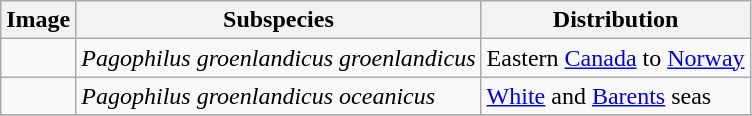<table class="wikitable ">
<tr>
<th>Image</th>
<th>Subspecies</th>
<th>Distribution</th>
</tr>
<tr>
<td></td>
<td><em>Pagophilus groenlandicus groenlandicus</em></td>
<td>Eastern <a href='#'>Canada</a> to <a href='#'>Norway</a></td>
</tr>
<tr>
<td></td>
<td><em>Pagophilus groenlandicus oceanicus</em></td>
<td><a href='#'>White</a> and <a href='#'>Barents</a> seas</td>
</tr>
<tr>
</tr>
</table>
